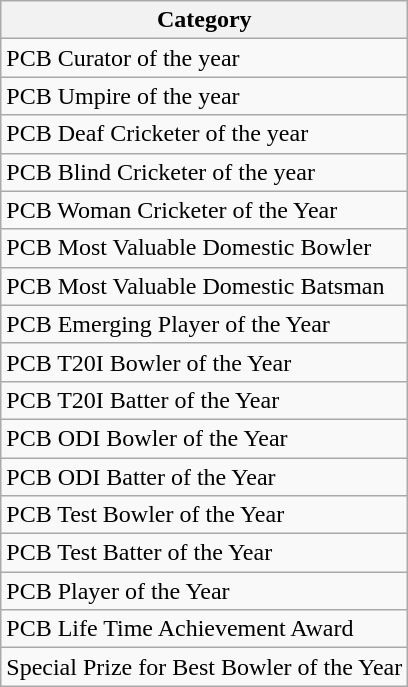<table class="wikitable">
<tr>
<th>Category</th>
</tr>
<tr>
<td>PCB Curator of the year</td>
</tr>
<tr>
<td>PCB Umpire of the year</td>
</tr>
<tr>
<td>PCB Deaf Cricketer of the year</td>
</tr>
<tr>
<td>PCB Blind Cricketer of the year</td>
</tr>
<tr>
<td>PCB Woman Cricketer of the Year</td>
</tr>
<tr>
<td>PCB Most Valuable Domestic Bowler</td>
</tr>
<tr>
<td>PCB Most Valuable Domestic Batsman</td>
</tr>
<tr>
<td>PCB Emerging Player of the Year</td>
</tr>
<tr>
<td>PCB T20I Bowler of the Year</td>
</tr>
<tr>
<td>PCB T20I Batter of the Year</td>
</tr>
<tr>
<td>PCB ODI Bowler of the Year</td>
</tr>
<tr>
<td>PCB ODI Batter of the Year</td>
</tr>
<tr>
<td>PCB Test Bowler of the Year</td>
</tr>
<tr>
<td>PCB Test Batter of the Year</td>
</tr>
<tr>
<td>PCB Player of the Year</td>
</tr>
<tr>
<td>PCB Life Time Achievement Award</td>
</tr>
<tr>
<td>Special Prize for Best Bowler of the Year</td>
</tr>
</table>
